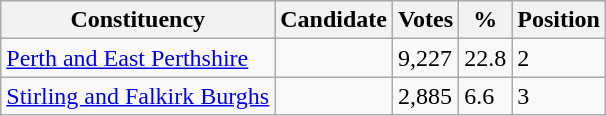<table class="wikitable sortable">
<tr>
<th>Constituency</th>
<th>Candidate</th>
<th>Votes</th>
<th>%</th>
<th>Position</th>
</tr>
<tr>
<td><a href='#'>Perth and East Perthshire</a></td>
<td></td>
<td>9,227</td>
<td>22.8</td>
<td>2</td>
</tr>
<tr>
<td><a href='#'>Stirling and Falkirk Burghs</a></td>
<td></td>
<td>2,885</td>
<td>6.6</td>
<td>3</td>
</tr>
</table>
